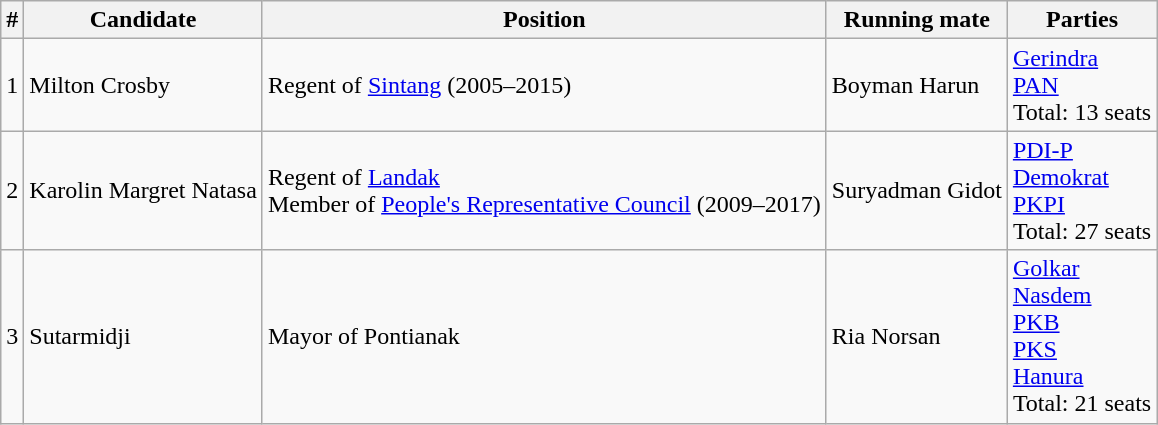<table class="wikitable">
<tr>
<th>#</th>
<th>Candidate</th>
<th>Position</th>
<th>Running mate</th>
<th>Parties</th>
</tr>
<tr>
<td>1</td>
<td>Milton Crosby</td>
<td>Regent of <a href='#'>Sintang</a> (2005–2015)</td>
<td>Boyman Harun</td>
<td><a href='#'>Gerindra</a><br><a href='#'>PAN</a><br>Total: 13 seats</td>
</tr>
<tr>
<td>2</td>
<td>Karolin Margret Natasa</td>
<td>Regent of <a href='#'>Landak</a><br>Member of <a href='#'>People's Representative Council</a> (2009–2017)</td>
<td>Suryadman Gidot</td>
<td><a href='#'>PDI-P</a><br><a href='#'>Demokrat</a><br><a href='#'>PKPI</a><br>Total: 27 seats</td>
</tr>
<tr>
<td>3</td>
<td>Sutarmidji</td>
<td>Mayor of Pontianak</td>
<td>Ria Norsan</td>
<td><a href='#'>Golkar</a><br><a href='#'>Nasdem</a><br><a href='#'>PKB</a><br><a href='#'>PKS</a><br><a href='#'>Hanura</a><br>Total: 21 seats</td>
</tr>
</table>
